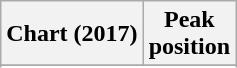<table class="wikitable sortable plainrowheaders" style="text-align:center">
<tr>
<th scope="col">Chart (2017)</th>
<th scope="col">Peak<br> position</th>
</tr>
<tr>
</tr>
<tr>
</tr>
<tr>
</tr>
</table>
